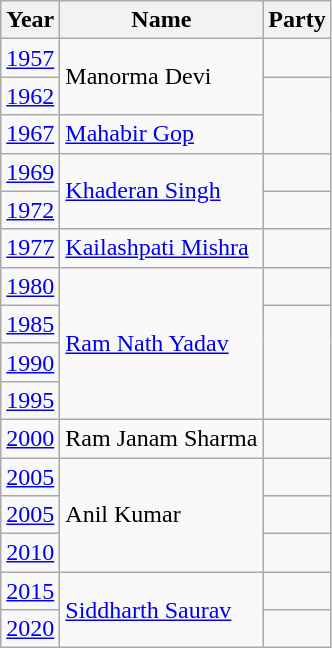<table class="wikitable sortable">
<tr>
<th>Year</th>
<th>Name</th>
<th colspan="2">Party</th>
</tr>
<tr>
<td><a href='#'>1957</a></td>
<td rowspan="2">Manorma Devi</td>
<td></td>
</tr>
<tr>
<td><a href='#'>1962</a></td>
</tr>
<tr>
<td><a href='#'>1967</a></td>
<td><a href='#'>Mahabir Gop</a></td>
</tr>
<tr>
<td><a href='#'>1969</a></td>
<td rowspan="2"><a href='#'>Khaderan Singh</a></td>
<td></td>
</tr>
<tr>
<td><a href='#'>1972</a></td>
<td></td>
</tr>
<tr>
<td><a href='#'>1977</a></td>
<td><a href='#'>Kailashpati Mishra</a></td>
<td></td>
</tr>
<tr>
<td><a href='#'>1980</a></td>
<td rowspan="4"><a href='#'>Ram Nath Yadav</a></td>
<td></td>
</tr>
<tr>
<td><a href='#'>1985</a></td>
</tr>
<tr>
<td><a href='#'>1990</a></td>
</tr>
<tr>
<td><a href='#'>1995</a></td>
</tr>
<tr>
<td><a href='#'>2000</a></td>
<td>Ram Janam  Sharma</td>
<td></td>
</tr>
<tr>
<td><a href='#'>2005</a></td>
<td rowspan="3">Anil Kumar</td>
<td></td>
</tr>
<tr>
<td><a href='#'>2005</a></td>
<td></td>
</tr>
<tr>
<td><a href='#'>2010</a></td>
</tr>
<tr>
<td><a href='#'>2015</a></td>
<td rowspan="2"><a href='#'>Siddharth Saurav</a></td>
<td></td>
</tr>
<tr>
<td><a href='#'>2020</a></td>
</tr>
</table>
